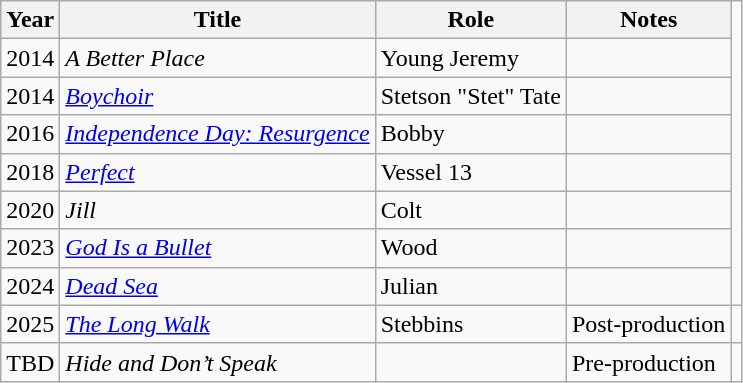<table class="wikitable">
<tr>
<th>Year</th>
<th>Title</th>
<th>Role</th>
<th>Notes</th>
</tr>
<tr>
<td>2014</td>
<td><em>A Better Place</em></td>
<td>Young Jeremy</td>
<td></td>
</tr>
<tr>
<td>2014</td>
<td><em><a href='#'>Boychoir</a></em></td>
<td>Stetson "Stet" Tate</td>
<td></td>
</tr>
<tr>
<td>2016</td>
<td><em><a href='#'>Independence Day: Resurgence</a></em></td>
<td>Bobby</td>
<td></td>
</tr>
<tr>
<td>2018</td>
<td><em><a href='#'>Perfect</a></em></td>
<td>Vessel 13</td>
<td></td>
</tr>
<tr>
<td>2020</td>
<td><em>Jill</em></td>
<td>Colt</td>
<td></td>
</tr>
<tr>
<td>2023</td>
<td><em><a href='#'>God Is a Bullet</a></em></td>
<td>Wood</td>
<td></td>
</tr>
<tr>
<td>2024</td>
<td><em><a href='#'>Dead Sea</a></em></td>
<td>Julian</td>
<td></td>
</tr>
<tr>
<td>2025</td>
<td><em><a href='#'>The Long Walk</a></em></td>
<td>Stebbins</td>
<td>Post-production</td>
<td></td>
</tr>
<tr>
<td>TBD</td>
<td><em>Hide and Don’t Speak</em></td>
<td></td>
<td>Pre-production</td>
</tr>
</table>
